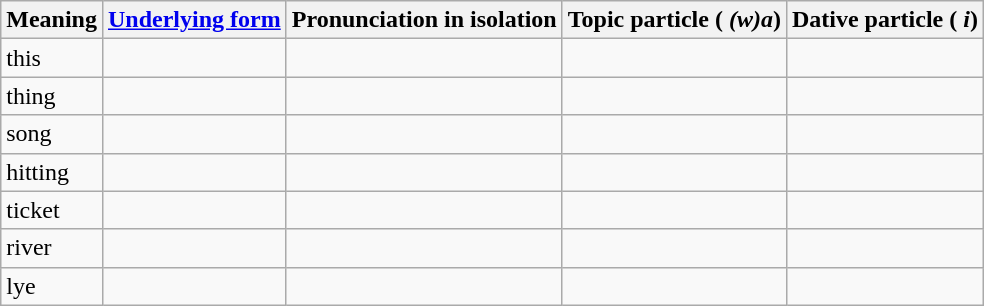<table class="wikitable">
<tr>
<th>Meaning</th>
<th><a href='#'>Underlying form</a></th>
<th>Pronunciation in isolation</th>
<th>Topic particle ( <em>(w)a</em>)</th>
<th>Dative particle ( <em>i</em>)</th>
</tr>
<tr>
<td>this</td>
<td></td>
<td></td>
<td></td>
<td></td>
</tr>
<tr>
<td>thing</td>
<td></td>
<td></td>
<td></td>
<td></td>
</tr>
<tr>
<td>song</td>
<td></td>
<td></td>
<td></td>
<td></td>
</tr>
<tr>
<td>hitting</td>
<td></td>
<td></td>
<td></td>
<td></td>
</tr>
<tr>
<td>ticket</td>
<td></td>
<td></td>
<td></td>
<td></td>
</tr>
<tr>
<td>river</td>
<td></td>
<td></td>
<td></td>
<td></td>
</tr>
<tr>
<td>lye</td>
<td></td>
<td></td>
<td></td>
<td></td>
</tr>
</table>
